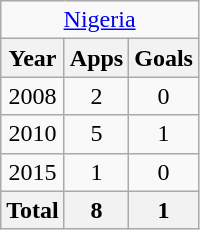<table class="wikitable" style="text-align:center">
<tr>
<td colspan=3><a href='#'>Nigeria</a></td>
</tr>
<tr>
<th>Year</th>
<th>Apps</th>
<th>Goals</th>
</tr>
<tr>
<td>2008</td>
<td>2</td>
<td>0</td>
</tr>
<tr>
<td>2010</td>
<td>5</td>
<td>1</td>
</tr>
<tr>
<td>2015</td>
<td>1</td>
<td>0</td>
</tr>
<tr>
<th>Total</th>
<th>8</th>
<th>1</th>
</tr>
</table>
